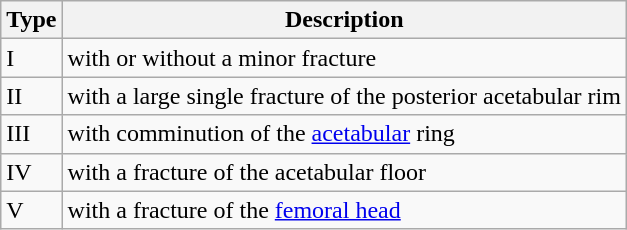<table class="wikitable">
<tr>
<th>Type</th>
<th>Description</th>
</tr>
<tr>
<td>I</td>
<td>with or without a minor fracture</td>
</tr>
<tr>
<td>II</td>
<td>with a large single fracture of the posterior acetabular rim</td>
</tr>
<tr>
<td>III</td>
<td>with comminution of the <a href='#'>acetabular</a> ring</td>
</tr>
<tr>
<td>IV</td>
<td>with a fracture of the acetabular floor</td>
</tr>
<tr>
<td>V</td>
<td>with a fracture of the <a href='#'>femoral head</a></td>
</tr>
</table>
